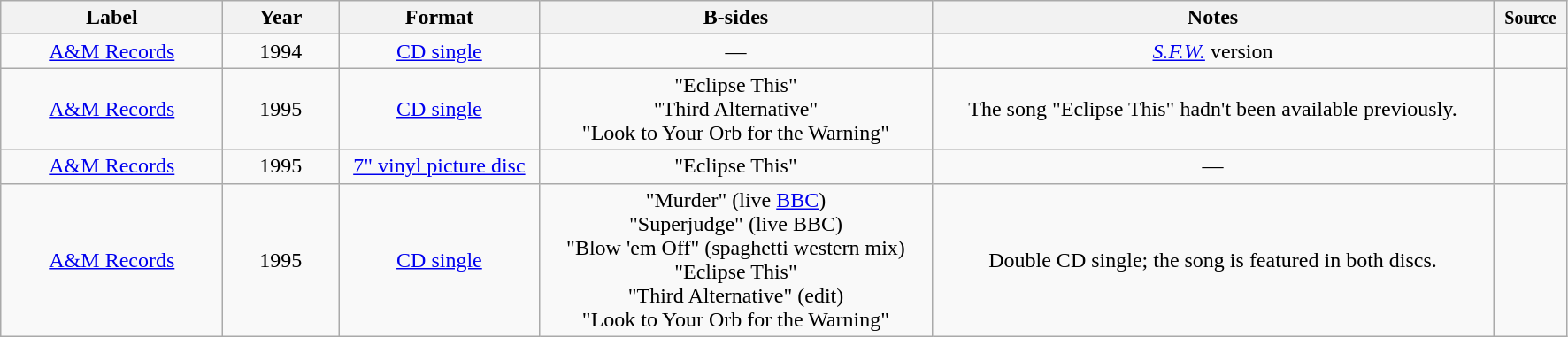<table class="wikitable sortable">
<tr>
<th style="width: 10em;">Label</th>
<th style="width: 5em;"align="center">Year</th>
<th style="width: 9em;">Format</th>
<th style="width: 18em;" class="unsortable" align="center">B-sides</th>
<th style="width: 26em;" class="unsortable" align="center">Notes</th>
<th style="width: 3em;" class="unsortable"><small>Source</small></th>
</tr>
<tr>
<td align="center"><a href='#'>A&M Records</a></td>
<td align="center">1994</td>
<td align="center"><a href='#'>CD single</a></td>
<td align="center">—</td>
<td align="center"><em><a href='#'>S.F.W.</a></em> version</td>
<td align="center"></td>
</tr>
<tr>
<td align="center"><a href='#'>A&M Records</a></td>
<td align="center">1995</td>
<td align="center"><a href='#'>CD single</a></td>
<td align="center">"Eclipse This"<br>"Third Alternative"<br>"Look to Your Orb for the Warning"</td>
<td align="center">The song "Eclipse This" hadn't been available previously.</td>
<td align="center"></td>
</tr>
<tr>
<td align="center"><a href='#'>A&M Records</a></td>
<td align="center">1995</td>
<td align="center"><a href='#'>7" vinyl picture disc</a></td>
<td align="center">"Eclipse This"</td>
<td align="center">—</td>
<td align="center"></td>
</tr>
<tr>
<td align="center"><a href='#'>A&M Records</a></td>
<td align="center">1995</td>
<td align="center"><a href='#'>CD single</a></td>
<td align="center">"Murder" (live <a href='#'>BBC</a>)<br>"Superjudge" (live BBC)<br>"Blow 'em Off" (spaghetti western mix)<br>"Eclipse This"<br>"Third Alternative" (edit)<br>"Look to Your Orb for the Warning"</td>
<td align="center">Double CD single; the song is featured in both discs.</td>
<td align="center"></td>
</tr>
</table>
